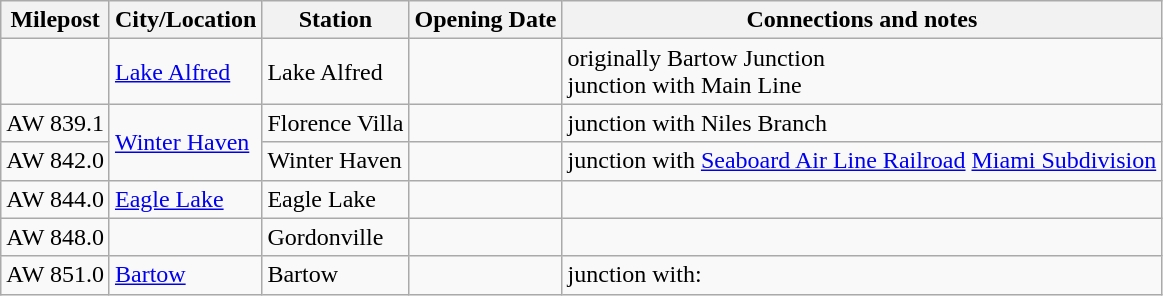<table class="wikitable">
<tr>
<th>Milepost</th>
<th>City/Location</th>
<th>Station</th>
<th>Opening Date</th>
<th>Connections and notes</th>
</tr>
<tr>
<td></td>
<td><a href='#'>Lake Alfred</a></td>
<td>Lake Alfred</td>
<td></td>
<td>originally Bartow Junction<br>junction with Main Line</td>
</tr>
<tr>
<td>AW 839.1</td>
<td ! rowspan="2"><a href='#'>Winter Haven</a></td>
<td>Florence Villa</td>
<td></td>
<td>junction with Niles Branch</td>
</tr>
<tr>
<td>AW 842.0</td>
<td>Winter Haven</td>
<td></td>
<td>junction with <a href='#'>Seaboard Air Line Railroad</a> <a href='#'>Miami Subdivision</a></td>
</tr>
<tr>
<td>AW 844.0</td>
<td><a href='#'>Eagle Lake</a></td>
<td>Eagle Lake</td>
<td></td>
<td></td>
</tr>
<tr>
<td>AW 848.0</td>
<td></td>
<td>Gordonville</td>
<td></td>
<td></td>
</tr>
<tr>
<td>AW 851.0</td>
<td><a href='#'>Bartow</a></td>
<td>Bartow</td>
<td></td>
<td>junction with:<br></td>
</tr>
</table>
